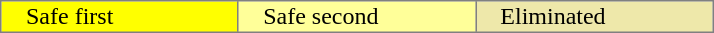<table border="2" style="margin: 1em auto; border:1px solid gray; border-collapse:collapse;">
<tr>
<td style="background:#FFFF00; padding-left: 1em;" width="20%">Safe first</td>
<td style="background:#FFFF99; padding-left: 1em;" width="20%">Safe second</td>
<td bgcolor="palegoldenrod" style="padding-left: 1em;" width="20%">Eliminated</td>
</tr>
</table>
